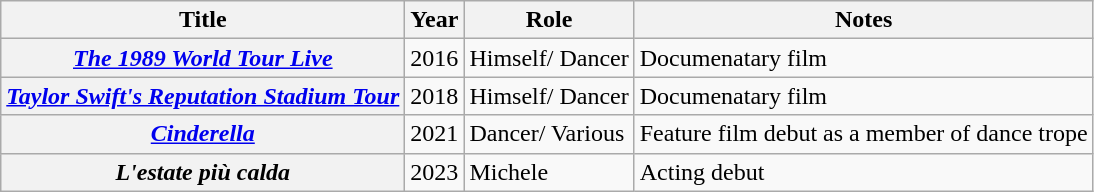<table class="wikitable plainrowheaders" style="text-align:left;">
<tr>
<th>Title</th>
<th>Year</th>
<th>Role</th>
<th>Notes</th>
</tr>
<tr>
<th scope="row"><em><a href='#'>The 1989 World Tour Live</a></em></th>
<td>2016</td>
<td>Himself/ Dancer</td>
<td>Documenatary film</td>
</tr>
<tr>
<th scope="row"><em><a href='#'>Taylor Swift's Reputation Stadium Tour</a></em></th>
<td>2018</td>
<td>Himself/ Dancer</td>
<td>Documenatary film</td>
</tr>
<tr>
<th scope="row"><em><a href='#'>Cinderella</a></em></th>
<td>2021</td>
<td>Dancer/ Various</td>
<td>Feature film debut as a member of dance trope</td>
</tr>
<tr>
<th scope="row"><em>L'estate più calda</em></th>
<td>2023</td>
<td>Michele</td>
<td>Acting debut</td>
</tr>
</table>
